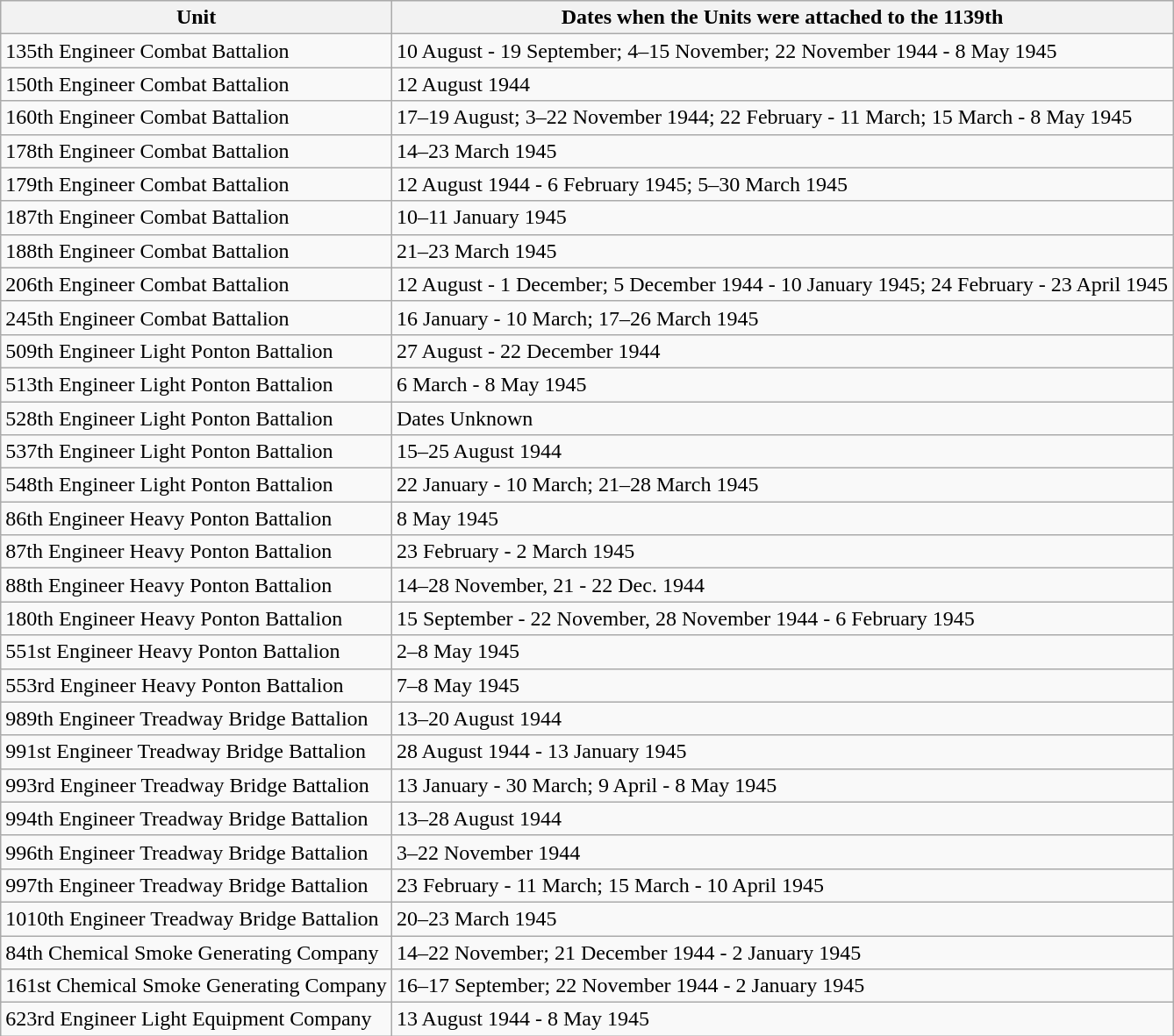<table class="wikitable nowraplinks">
<tr style="background:#efefef;">
<th>Unit</th>
<th>Dates when the Units were attached to the 1139th </th>
</tr>
<tr>
<td>135th Engineer Combat Battalion</td>
<td>10 August - 19 September; 4–15 November; 22 November 1944 - 8 May 1945</td>
</tr>
<tr>
<td>150th Engineer Combat Battalion</td>
<td>12 August 1944</td>
</tr>
<tr>
<td>160th Engineer Combat Battalion</td>
<td>17–19 August; 3–22 November 1944; 22 February - 11 March; 15 March - 8 May 1945</td>
</tr>
<tr>
<td>178th Engineer Combat Battalion</td>
<td>14–23 March 1945</td>
</tr>
<tr>
<td>179th Engineer Combat Battalion</td>
<td>12 August 1944 - 6 February 1945; 5–30 March 1945</td>
</tr>
<tr>
<td>187th Engineer Combat Battalion</td>
<td>10–11 January 1945</td>
</tr>
<tr>
<td>188th Engineer Combat Battalion</td>
<td>21–23 March 1945</td>
</tr>
<tr>
<td>206th Engineer Combat Battalion</td>
<td>12 August - 1 December; 5 December 1944 - 10 January 1945; 24 February - 23 April 1945</td>
</tr>
<tr>
<td>245th Engineer Combat Battalion</td>
<td>16 January - 10 March; 17–26 March 1945</td>
</tr>
<tr>
<td>509th Engineer Light Ponton Battalion</td>
<td>27 August - 22 December 1944</td>
</tr>
<tr>
<td>513th Engineer Light Ponton Battalion</td>
<td>6 March - 8 May 1945</td>
</tr>
<tr>
<td>528th Engineer Light Ponton Battalion</td>
<td>Dates Unknown</td>
</tr>
<tr>
<td>537th Engineer Light Ponton Battalion</td>
<td>15–25 August 1944</td>
</tr>
<tr>
<td>548th Engineer Light Ponton Battalion</td>
<td>22 January - 10 March; 21–28 March 1945</td>
</tr>
<tr>
<td>86th Engineer Heavy Ponton Battalion</td>
<td>8 May 1945</td>
</tr>
<tr>
<td>87th Engineer Heavy Ponton Battalion</td>
<td>23 February - 2 March 1945</td>
</tr>
<tr>
<td>88th Engineer Heavy Ponton Battalion</td>
<td>14–28 November, 21 - 22 Dec. 1944</td>
</tr>
<tr>
<td>180th Engineer Heavy Ponton Battalion</td>
<td>15 September - 22 November, 28 November 1944 - 6 February 1945</td>
</tr>
<tr>
<td>551st Engineer Heavy Ponton Battalion</td>
<td>2–8 May 1945</td>
</tr>
<tr>
<td>553rd Engineer Heavy Ponton Battalion</td>
<td>7–8 May 1945</td>
</tr>
<tr>
<td>989th Engineer Treadway Bridge Battalion</td>
<td>13–20 August 1944</td>
</tr>
<tr>
<td>991st Engineer Treadway Bridge Battalion</td>
<td>28 August 1944 - 13 January 1945</td>
</tr>
<tr>
<td>993rd Engineer Treadway Bridge Battalion</td>
<td>13 January - 30 March; 9 April - 8 May 1945</td>
</tr>
<tr>
<td>994th Engineer Treadway Bridge Battalion</td>
<td>13–28 August 1944</td>
</tr>
<tr>
<td>996th Engineer Treadway Bridge Battalion</td>
<td>3–22 November 1944</td>
</tr>
<tr>
<td>997th Engineer Treadway Bridge Battalion</td>
<td>23 February - 11 March; 15 March - 10 April 1945</td>
</tr>
<tr>
<td>1010th Engineer Treadway Bridge Battalion</td>
<td>20–23 March 1945</td>
</tr>
<tr>
<td>84th Chemical Smoke Generating Company</td>
<td>14–22 November; 21 December 1944 - 2 January 1945</td>
</tr>
<tr>
<td>161st Chemical Smoke Generating Company</td>
<td>16–17 September; 22 November 1944 - 2 January 1945</td>
</tr>
<tr>
<td>623rd Engineer Light Equipment Company</td>
<td>13 August 1944 - 8 May 1945</td>
</tr>
</table>
